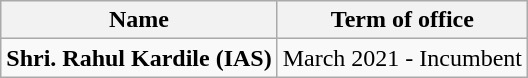<table class="wikitable">
<tr>
<th>Name</th>
<th>Term of office</th>
</tr>
<tr>
<td><strong>Shri. Rahul Kardile (IAS)</strong></td>
<td>March 2021 - Incumbent</td>
</tr>
</table>
